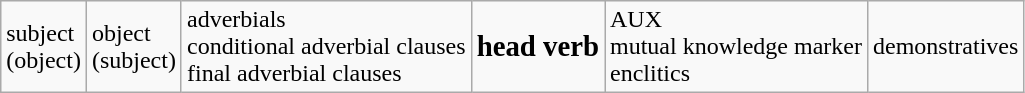<table class="wikitable">
<tr>
<td>subject<br>(object)</td>
<td>object<br>(subject)</td>
<td>adverbials<br>conditional adverbial clauses<br>final adverbial clauses</td>
<td><strong><big>head verb</big></strong></td>
<td>AUX<br>mutual knowledge marker<br>enclitics</td>
<td>demonstratives</td>
</tr>
</table>
